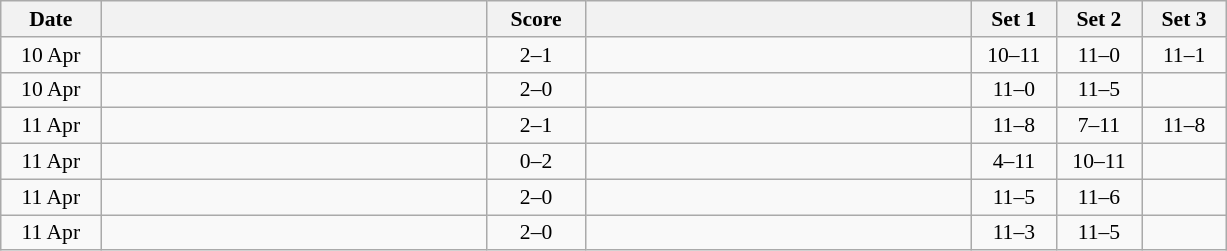<table class="wikitable" style="text-align: center; font-size:90% ">
<tr>
<th width="60">Date</th>
<th align="right" width="250"></th>
<th width="60">Score</th>
<th align="left" width="250"></th>
<th width="50">Set 1</th>
<th width="50">Set 2</th>
<th width="50">Set 3</th>
</tr>
<tr>
<td>10 Apr</td>
<td align=left><strong><br></strong></td>
<td align=center>2–1</td>
<td align=left><br></td>
<td>10–11</td>
<td>11–0</td>
<td>11–1</td>
</tr>
<tr>
<td>10 Apr</td>
<td align=left><strong><br></strong></td>
<td align=center>2–0</td>
<td align=left><br></td>
<td>11–0</td>
<td>11–5</td>
<td></td>
</tr>
<tr>
<td>11 Apr</td>
<td align=left><strong><br></strong></td>
<td align=center>2–1</td>
<td align=left><br></td>
<td>11–8</td>
<td>7–11</td>
<td>11–8</td>
</tr>
<tr>
<td>11 Apr</td>
<td align=left><br></td>
<td align=center>0–2</td>
<td align=left><strong><br></strong></td>
<td>4–11</td>
<td>10–11</td>
<td></td>
</tr>
<tr>
<td>11 Apr</td>
<td align=left><strong><br></strong></td>
<td align=center>2–0</td>
<td align=left><br></td>
<td>11–5</td>
<td>11–6</td>
<td></td>
</tr>
<tr>
<td>11 Apr</td>
<td align=left><strong><br></strong></td>
<td align=center>2–0</td>
<td align=left><br></td>
<td>11–3</td>
<td>11–5</td>
<td></td>
</tr>
</table>
